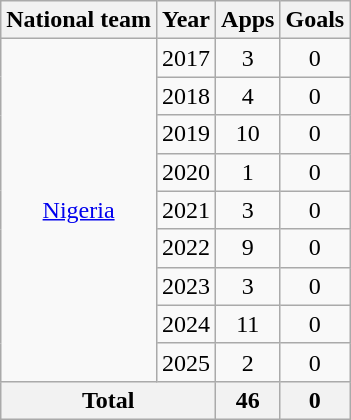<table class="wikitable" style="text-align:center">
<tr>
<th>National team</th>
<th>Year</th>
<th>Apps</th>
<th>Goals</th>
</tr>
<tr>
<td rowspan="9"><a href='#'>Nigeria</a></td>
<td>2017</td>
<td>3</td>
<td>0</td>
</tr>
<tr>
<td>2018</td>
<td>4</td>
<td>0</td>
</tr>
<tr>
<td>2019</td>
<td>10</td>
<td>0</td>
</tr>
<tr>
<td>2020</td>
<td>1</td>
<td>0</td>
</tr>
<tr>
<td>2021</td>
<td>3</td>
<td>0</td>
</tr>
<tr>
<td>2022</td>
<td>9</td>
<td>0</td>
</tr>
<tr>
<td>2023</td>
<td>3</td>
<td>0</td>
</tr>
<tr>
<td>2024</td>
<td>11</td>
<td>0</td>
</tr>
<tr>
<td>2025</td>
<td>2</td>
<td>0</td>
</tr>
<tr>
<th colspan="2">Total</th>
<th>46</th>
<th>0</th>
</tr>
</table>
